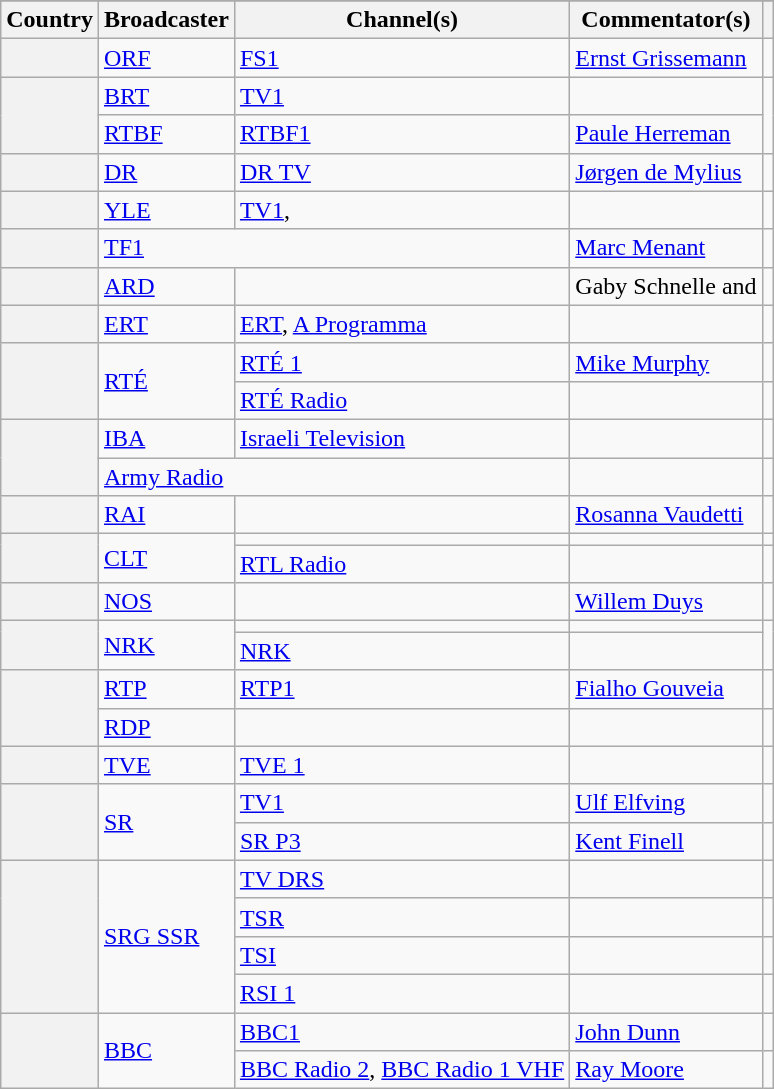<table class="wikitable plainrowheaders">
<tr>
</tr>
<tr>
<th scope="col">Country</th>
<th scope="col">Broadcaster</th>
<th scope="col">Channel(s)</th>
<th scope="col">Commentator(s)</th>
<th scope="col"></th>
</tr>
<tr>
<th scope="row"></th>
<td><a href='#'>ORF</a></td>
<td><a href='#'>FS1</a></td>
<td><a href='#'>Ernst Grissemann</a></td>
<td></td>
</tr>
<tr>
<th scope="rowgroup" rowspan="2"></th>
<td><a href='#'>BRT</a></td>
<td><a href='#'>TV1</a></td>
<td></td>
<td rowspan="2"></td>
</tr>
<tr>
<td><a href='#'>RTBF</a></td>
<td><a href='#'>RTBF1</a></td>
<td><a href='#'>Paule Herreman</a></td>
</tr>
<tr>
<th scope="row"></th>
<td><a href='#'>DR</a></td>
<td><a href='#'>DR TV</a></td>
<td><a href='#'>Jørgen de Mylius</a></td>
<td></td>
</tr>
<tr>
<th scope="row"></th>
<td><a href='#'>YLE</a></td>
<td><a href='#'>TV1</a>, </td>
<td></td>
<td></td>
</tr>
<tr>
<th scope="row"></th>
<td colspan="2"><a href='#'>TF1</a></td>
<td><a href='#'>Marc Menant</a></td>
<td></td>
</tr>
<tr>
<th scope="row"></th>
<td><a href='#'>ARD</a></td>
<td></td>
<td>Gaby Schnelle and </td>
<td></td>
</tr>
<tr>
<th scope="row"></th>
<td><a href='#'>ERT</a></td>
<td><a href='#'>ERT</a>, <a href='#'>A Programma</a></td>
<td></td>
<td></td>
</tr>
<tr>
<th scope="rowgroup" rowspan="2"></th>
<td rowspan="2"><a href='#'>RTÉ</a></td>
<td><a href='#'>RTÉ 1</a></td>
<td><a href='#'>Mike Murphy</a></td>
<td></td>
</tr>
<tr>
<td><a href='#'>RTÉ Radio</a></td>
<td></td>
<td></td>
</tr>
<tr>
<th scope="rowgroup" rowspan="2"></th>
<td><a href='#'>IBA</a></td>
<td><a href='#'>Israeli Television</a></td>
<td></td>
<td></td>
</tr>
<tr>
<td colspan="2"><a href='#'>Army Radio</a></td>
<td></td>
<td></td>
</tr>
<tr>
<th scope="row"></th>
<td><a href='#'>RAI</a></td>
<td></td>
<td><a href='#'>Rosanna Vaudetti</a></td>
<td></td>
</tr>
<tr>
<th scope="rowgroup" rowspan="2"></th>
<td rowspan="2"><a href='#'>CLT</a></td>
<td></td>
<td></td>
<td></td>
</tr>
<tr>
<td><a href='#'>RTL Radio</a></td>
<td></td>
<td></td>
</tr>
<tr>
<th scope="row"></th>
<td><a href='#'>NOS</a></td>
<td></td>
<td><a href='#'>Willem Duys</a></td>
<td></td>
</tr>
<tr>
<th scope="rowgroup" rowspan="2"></th>
<td rowspan="2"><a href='#'>NRK</a></td>
<td></td>
<td></td>
<td rowspan="2"></td>
</tr>
<tr>
<td><a href='#'>NRK</a></td>
<td></td>
</tr>
<tr>
<th scope="rowgroup" rowspan="2"></th>
<td><a href='#'>RTP</a></td>
<td><a href='#'>RTP1</a></td>
<td><a href='#'>Fialho Gouveia</a></td>
<td></td>
</tr>
<tr>
<td><a href='#'>RDP</a></td>
<td></td>
<td></td>
<td></td>
</tr>
<tr>
<th scope="row"></th>
<td><a href='#'>TVE</a></td>
<td><a href='#'>TVE 1</a></td>
<td></td>
<td></td>
</tr>
<tr>
<th scope="rowgroup" rowspan="2"></th>
<td rowspan="2"><a href='#'>SR</a></td>
<td><a href='#'>TV1</a></td>
<td><a href='#'>Ulf Elfving</a></td>
<td></td>
</tr>
<tr>
<td><a href='#'>SR P3</a></td>
<td><a href='#'>Kent Finell</a></td>
<td></td>
</tr>
<tr>
<th scope="rowgroup" rowspan="4"></th>
<td rowspan="4"><a href='#'>SRG SSR</a></td>
<td><a href='#'>TV DRS</a></td>
<td></td>
<td></td>
</tr>
<tr>
<td><a href='#'>TSR</a></td>
<td></td>
<td></td>
</tr>
<tr>
<td><a href='#'>TSI</a></td>
<td></td>
<td></td>
</tr>
<tr>
<td><a href='#'>RSI 1</a></td>
<td></td>
<td></td>
</tr>
<tr>
<th scope="rowgroup" rowspan="2"></th>
<td rowspan="2"><a href='#'>BBC</a></td>
<td><a href='#'>BBC1</a></td>
<td><a href='#'>John Dunn</a></td>
<td></td>
</tr>
<tr>
<td><a href='#'>BBC Radio 2</a>, <a href='#'>BBC Radio 1 VHF</a></td>
<td><a href='#'>Ray Moore</a></td>
<td></td>
</tr>
</table>
